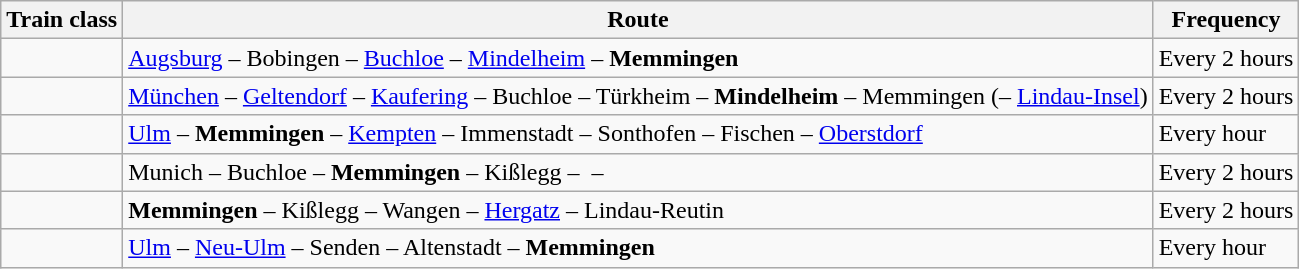<table class="wikitable">
<tr>
<th>Train class</th>
<th>Route</th>
<th>Frequency</th>
</tr>
<tr>
<td></td>
<td><a href='#'>Augsburg</a> – Bobingen – <a href='#'>Buchloe</a> – <a href='#'>Mindelheim</a> – <strong>Memmingen</strong></td>
<td>Every 2 hours</td>
</tr>
<tr>
<td></td>
<td><a href='#'>München</a> – <a href='#'>Geltendorf</a> – <a href='#'>Kaufering</a> – Buchloe – Türkheim – <strong>Mindelheim</strong> – Memmingen (– <a href='#'>Lindau-Insel</a>)</td>
<td>Every 2 hours</td>
</tr>
<tr>
<td></td>
<td><a href='#'>Ulm</a> – <strong>Memmingen</strong> – <a href='#'>Kempten</a> – Immenstadt – Sonthofen – Fischen – <a href='#'>Oberstdorf</a></td>
<td>Every hour</td>
</tr>
<tr>
<td></td>
<td>Munich – Buchloe – <strong>Memmingen</strong> – Kißlegg –  – </td>
<td>Every 2 hours</td>
</tr>
<tr>
<td></td>
<td><strong>Memmingen</strong> – Kißlegg – Wangen – <a href='#'>Hergatz</a> – Lindau-Reutin</td>
<td>Every 2 hours</td>
</tr>
<tr>
<td></td>
<td><a href='#'>Ulm</a> – <a href='#'>Neu-Ulm</a> – Senden – Altenstadt – <strong>Memmingen</strong></td>
<td>Every hour</td>
</tr>
</table>
